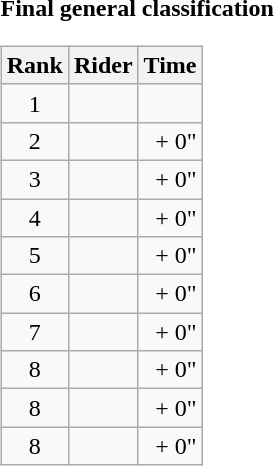<table>
<tr>
<td><strong>Final general classification</strong><br><table class="wikitable">
<tr>
<th scope="col">Rank</th>
<th scope="col">Rider</th>
<th scope="col">Time</th>
</tr>
<tr>
<td style="text-align:center;">1</td>
<td></td>
<td style="text-align:right;"></td>
</tr>
<tr>
<td style="text-align:center;">2</td>
<td></td>
<td style="text-align:right;">+ 0"</td>
</tr>
<tr>
<td style="text-align:center;">3</td>
<td></td>
<td style="text-align:right;">+ 0"</td>
</tr>
<tr>
<td style="text-align:center;">4</td>
<td></td>
<td style="text-align:right;">+ 0"</td>
</tr>
<tr>
<td style="text-align:center;">5</td>
<td></td>
<td style="text-align:right;">+ 0"</td>
</tr>
<tr>
<td style="text-align:center;">6</td>
<td></td>
<td style="text-align:right;">+ 0"</td>
</tr>
<tr>
<td style="text-align:center;">7</td>
<td></td>
<td style="text-align:right;">+ 0"</td>
</tr>
<tr>
<td style="text-align:center;">8</td>
<td></td>
<td style="text-align:right;">+ 0"</td>
</tr>
<tr>
<td style="text-align:center;">8</td>
<td></td>
<td style="text-align:right;">+ 0"</td>
</tr>
<tr>
<td style="text-align:center;">8</td>
<td></td>
<td style="text-align:right;">+ 0"</td>
</tr>
</table>
</td>
</tr>
</table>
